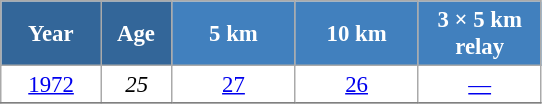<table class="wikitable" style="font-size:95%; text-align:center; border:grey solid 1px; border-collapse:collapse; background:#ffffff;">
<tr>
<th style="background-color:#369; color:white; width:60px;"> Year </th>
<th style="background-color:#369; color:white; width:40px;"> Age </th>
<th style="background-color:#4180be; color:white; width:75px;"> 5 km </th>
<th style="background-color:#4180be; color:white; width:75px;"> 10 km </th>
<th style="background-color:#4180be; color:white; width:75px;"> 3 × 5 km <br> relay </th>
</tr>
<tr>
<td><a href='#'>1972</a></td>
<td><em>25</em></td>
<td><a href='#'>27</a></td>
<td><a href='#'>26</a></td>
<td><a href='#'>—</a></td>
</tr>
<tr>
</tr>
</table>
